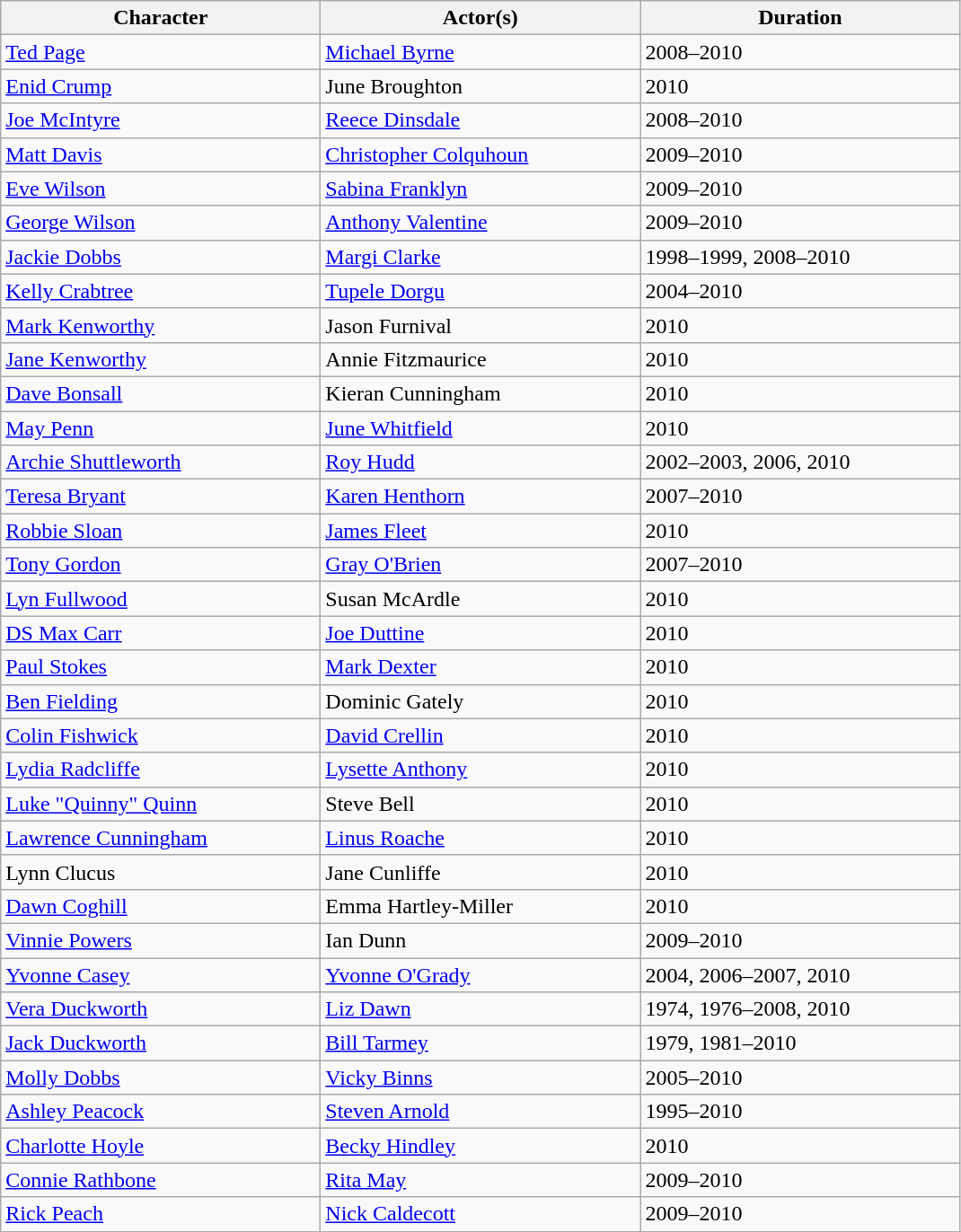<table class="wikitable">
<tr>
<th scope="col" style="width:230px;">Character</th>
<th scope="col" style="width:230px;">Actor(s)</th>
<th scope="col" style="width:230px;">Duration</th>
</tr>
<tr>
<td><a href='#'>Ted Page</a></td>
<td><a href='#'>Michael Byrne</a></td>
<td>2008–2010</td>
</tr>
<tr>
<td><a href='#'>Enid Crump</a></td>
<td>June Broughton</td>
<td>2010</td>
</tr>
<tr>
<td><a href='#'>Joe McIntyre</a></td>
<td><a href='#'>Reece Dinsdale</a></td>
<td>2008–2010</td>
</tr>
<tr>
<td><a href='#'>Matt Davis</a></td>
<td><a href='#'>Christopher Colquhoun</a></td>
<td>2009–2010</td>
</tr>
<tr>
<td><a href='#'>Eve Wilson</a></td>
<td><a href='#'>Sabina Franklyn</a></td>
<td>2009–2010</td>
</tr>
<tr>
<td><a href='#'>George Wilson</a></td>
<td><a href='#'>Anthony Valentine</a></td>
<td>2009–2010</td>
</tr>
<tr>
<td><a href='#'>Jackie Dobbs</a></td>
<td><a href='#'>Margi Clarke</a></td>
<td>1998–1999, 2008–2010</td>
</tr>
<tr>
<td><a href='#'>Kelly Crabtree</a></td>
<td><a href='#'>Tupele Dorgu</a></td>
<td>2004–2010</td>
</tr>
<tr>
<td><a href='#'>Mark Kenworthy</a></td>
<td>Jason Furnival</td>
<td>2010</td>
</tr>
<tr>
<td><a href='#'>Jane Kenworthy</a></td>
<td>Annie Fitzmaurice</td>
<td>2010</td>
</tr>
<tr>
<td><a href='#'>Dave Bonsall</a></td>
<td>Kieran Cunningham</td>
<td>2010</td>
</tr>
<tr>
<td><a href='#'>May Penn</a></td>
<td><a href='#'>June Whitfield</a></td>
<td>2010</td>
</tr>
<tr>
<td><a href='#'>Archie Shuttleworth</a></td>
<td><a href='#'>Roy Hudd</a></td>
<td>2002–2003, 2006, 2010</td>
</tr>
<tr>
<td><a href='#'>Teresa Bryant</a></td>
<td><a href='#'>Karen Henthorn</a></td>
<td>2007–2010</td>
</tr>
<tr>
<td><a href='#'>Robbie Sloan</a></td>
<td><a href='#'>James Fleet</a></td>
<td>2010</td>
</tr>
<tr>
<td><a href='#'>Tony Gordon</a></td>
<td><a href='#'>Gray O'Brien</a></td>
<td>2007–2010</td>
</tr>
<tr>
<td><a href='#'>Lyn Fullwood</a></td>
<td>Susan McArdle</td>
<td>2010</td>
</tr>
<tr>
<td><a href='#'>DS Max Carr</a></td>
<td><a href='#'>Joe Duttine</a></td>
<td>2010</td>
</tr>
<tr>
<td><a href='#'>Paul Stokes</a></td>
<td><a href='#'>Mark Dexter</a></td>
<td>2010</td>
</tr>
<tr>
<td><a href='#'>Ben Fielding</a></td>
<td>Dominic Gately</td>
<td>2010</td>
</tr>
<tr>
<td><a href='#'>Colin Fishwick</a></td>
<td><a href='#'>David Crellin</a></td>
<td>2010</td>
</tr>
<tr>
<td><a href='#'>Lydia Radcliffe</a></td>
<td><a href='#'>Lysette Anthony</a></td>
<td>2010</td>
</tr>
<tr>
<td><a href='#'>Luke "Quinny" Quinn</a></td>
<td>Steve Bell</td>
<td>2010</td>
</tr>
<tr>
<td><a href='#'>Lawrence Cunningham</a></td>
<td><a href='#'>Linus Roache</a></td>
<td>2010</td>
</tr>
<tr>
<td>Lynn Clucus</td>
<td>Jane Cunliffe</td>
<td>2010</td>
</tr>
<tr>
<td><a href='#'>Dawn Coghill</a></td>
<td>Emma Hartley-Miller</td>
<td>2010</td>
</tr>
<tr>
<td><a href='#'>Vinnie Powers</a></td>
<td>Ian Dunn</td>
<td>2009–2010</td>
</tr>
<tr>
<td><a href='#'>Yvonne Casey</a></td>
<td><a href='#'>Yvonne O'Grady</a></td>
<td>2004, 2006–2007, 2010</td>
</tr>
<tr>
<td><a href='#'>Vera Duckworth</a></td>
<td><a href='#'>Liz Dawn</a></td>
<td>1974, 1976–2008, 2010</td>
</tr>
<tr>
<td><a href='#'>Jack Duckworth</a></td>
<td><a href='#'>Bill Tarmey</a></td>
<td>1979, 1981–2010</td>
</tr>
<tr>
<td><a href='#'>Molly Dobbs</a></td>
<td><a href='#'>Vicky Binns</a></td>
<td>2005–2010</td>
</tr>
<tr>
<td><a href='#'>Ashley Peacock</a></td>
<td><a href='#'>Steven Arnold</a></td>
<td>1995–2010</td>
</tr>
<tr>
<td><a href='#'>Charlotte Hoyle</a></td>
<td><a href='#'>Becky Hindley</a></td>
<td>2010</td>
</tr>
<tr>
<td><a href='#'>Connie Rathbone</a></td>
<td><a href='#'>Rita May</a></td>
<td>2009–2010</td>
</tr>
<tr>
<td><a href='#'>Rick Peach</a></td>
<td><a href='#'>Nick Caldecott</a></td>
<td>2009–2010</td>
</tr>
<tr>
</tr>
</table>
